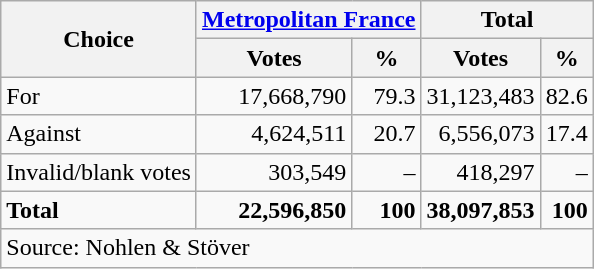<table class=wikitable style=text-align:right>
<tr>
<th rowspan=2>Choice</th>
<th colspan=2><a href='#'>Metropolitan France</a></th>
<th colspan=2>Total</th>
</tr>
<tr>
<th>Votes</th>
<th>%</th>
<th>Votes</th>
<th>%</th>
</tr>
<tr>
<td align=left>For</td>
<td>17,668,790</td>
<td>79.3</td>
<td>31,123,483</td>
<td>82.6</td>
</tr>
<tr>
<td align=left>Against</td>
<td>4,624,511</td>
<td>20.7</td>
<td>6,556,073</td>
<td>17.4</td>
</tr>
<tr>
<td align=left>Invalid/blank votes</td>
<td>303,549</td>
<td>–</td>
<td>418,297</td>
<td>–</td>
</tr>
<tr>
<td align=left><strong>Total</strong></td>
<td><strong>22,596,850</strong></td>
<td><strong>100</strong></td>
<td><strong>38,097,853</strong></td>
<td><strong>100</strong></td>
</tr>
<tr>
<td align=left colspan=6>Source: Nohlen & Stöver</td>
</tr>
</table>
